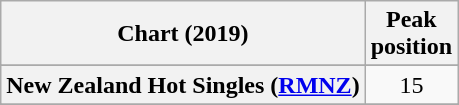<table class="wikitable sortable plainrowheaders" style="text-align:center">
<tr>
<th scope="col">Chart (2019)</th>
<th scope="col">Peak<br>position</th>
</tr>
<tr>
</tr>
<tr>
<th scope="row">New Zealand Hot Singles (<a href='#'>RMNZ</a>)</th>
<td>15</td>
</tr>
<tr>
</tr>
<tr>
</tr>
<tr>
</tr>
</table>
